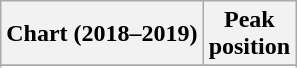<table class="wikitable sortable plainrowheaders" style="text-align:center">
<tr>
<th>Chart (2018–2019)</th>
<th>Peak<br>position</th>
</tr>
<tr>
</tr>
<tr>
</tr>
</table>
